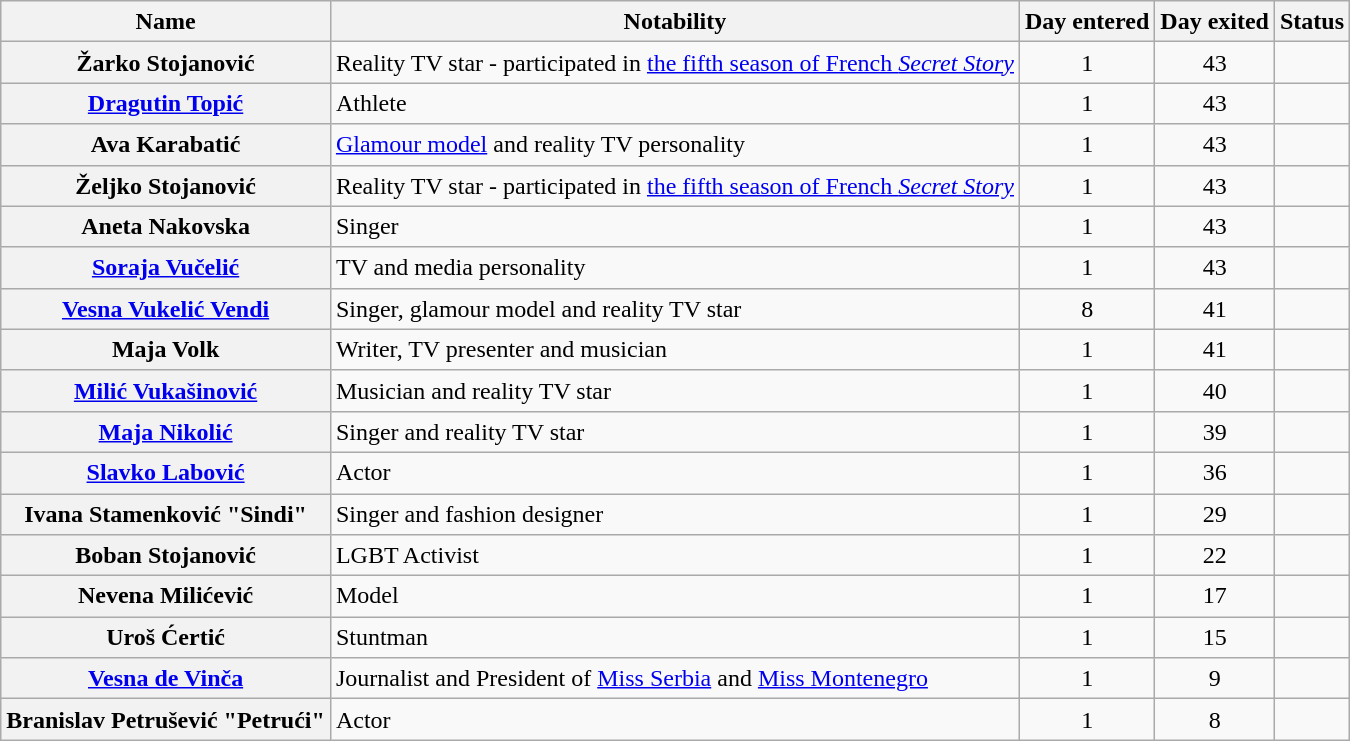<table class="wikitable sortable" style="text-align:left; line-height:20px; width:auto;">
<tr>
<th scope="col">Name</th>
<th scope="col">Notability</th>
<th scope="col">Day entered</th>
<th scope="col">Day exited</th>
<th scope="col">Status</th>
</tr>
<tr>
<th>Žarko Stojanović</th>
<td>Reality TV star - participated in <a href='#'>the fifth season of French <em>Secret Story</em></a></td>
<td align="center">1</td>
<td align="center">43</td>
<td></td>
</tr>
<tr>
<th><a href='#'>Dragutin Topić</a></th>
<td>Athlete</td>
<td align="center">1</td>
<td align="center">43</td>
<td></td>
</tr>
<tr>
<th>Ava Karabatić</th>
<td><a href='#'>Glamour model</a> and reality TV personality</td>
<td align="center">1</td>
<td align="center">43</td>
<td></td>
</tr>
<tr>
<th>Željko Stojanović</th>
<td>Reality TV star - participated in <a href='#'>the fifth season of French <em>Secret Story</em></a></td>
<td align="center">1</td>
<td align="center">43</td>
<td></td>
</tr>
<tr>
<th>Aneta Nakovska</th>
<td>Singer</td>
<td align="center">1</td>
<td align="center">43</td>
<td></td>
</tr>
<tr>
<th><a href='#'>Soraja Vučelić</a></th>
<td>TV and media personality</td>
<td align="center">1</td>
<td align="center">43</td>
<td></td>
</tr>
<tr>
<th><a href='#'>Vesna Vukelić Vendi</a></th>
<td>Singer, glamour model and reality TV star</td>
<td align="center">8</td>
<td align="center">41</td>
<td></td>
</tr>
<tr>
<th>Maja Volk</th>
<td>Writer, TV presenter and musician</td>
<td align="center">1</td>
<td align="center">41</td>
<td></td>
</tr>
<tr>
<th><a href='#'>Milić Vukašinović</a></th>
<td>Musician and reality TV star</td>
<td align="center">1</td>
<td align="center">40</td>
<td></td>
</tr>
<tr>
<th><a href='#'>Maja Nikolić</a></th>
<td>Singer and reality TV star</td>
<td align="center">1</td>
<td align="center">39</td>
<td></td>
</tr>
<tr>
<th><a href='#'>Slavko Labović</a></th>
<td>Actor</td>
<td align="center">1</td>
<td align="center">36</td>
<td></td>
</tr>
<tr>
<th>Ivana Stamenković "Sindi"</th>
<td>Singer and fashion designer</td>
<td align="center">1</td>
<td align="center">29</td>
<td></td>
</tr>
<tr>
<th>Boban Stojanović</th>
<td>LGBT Activist</td>
<td align="center">1</td>
<td align="center">22</td>
<td></td>
</tr>
<tr>
<th>Nevena Milićević</th>
<td>Model</td>
<td align="center">1</td>
<td align="center">17</td>
<td></td>
</tr>
<tr>
<th>Uroš Ćertić</th>
<td>Stuntman</td>
<td align="center">1</td>
<td align="center">15</td>
<td></td>
</tr>
<tr>
<th><a href='#'>Vesna de Vinča</a></th>
<td>Journalist and President of <a href='#'>Miss Serbia</a> and <a href='#'>Miss Montenegro</a></td>
<td align="center">1</td>
<td align="center">9</td>
<td></td>
</tr>
<tr>
<th>Branislav Petrušević "Petrući"</th>
<td>Actor</td>
<td align="center">1</td>
<td align="center">8</td>
<td></td>
</tr>
</table>
